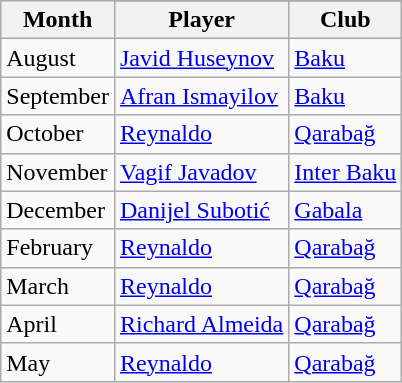<table class="wikitable">
<tr>
<th rowspan=2>Month</th>
</tr>
<tr>
<th>Player</th>
<th>Club</th>
</tr>
<tr>
<td>August</td>
<td> <a href='#'>Javid Huseynov</a></td>
<td><a href='#'>Baku</a></td>
</tr>
<tr>
<td>September</td>
<td> <a href='#'>Afran Ismayilov</a></td>
<td><a href='#'>Baku</a></td>
</tr>
<tr>
<td>October</td>
<td> <a href='#'>Reynaldo</a></td>
<td><a href='#'>Qarabağ</a></td>
</tr>
<tr>
<td>November</td>
<td> <a href='#'>Vagif Javadov</a></td>
<td><a href='#'>Inter Baku</a></td>
</tr>
<tr>
<td>December</td>
<td> <a href='#'>Danijel Subotić</a></td>
<td><a href='#'>Gabala</a></td>
</tr>
<tr>
<td>February</td>
<td> <a href='#'>Reynaldo</a></td>
<td><a href='#'>Qarabağ</a></td>
</tr>
<tr>
<td>March</td>
<td> <a href='#'>Reynaldo</a></td>
<td><a href='#'>Qarabağ</a></td>
</tr>
<tr>
<td>April</td>
<td> <a href='#'>Richard Almeida</a></td>
<td><a href='#'>Qarabağ</a></td>
</tr>
<tr>
<td>May</td>
<td> <a href='#'>Reynaldo</a></td>
<td><a href='#'>Qarabağ</a></td>
</tr>
</table>
